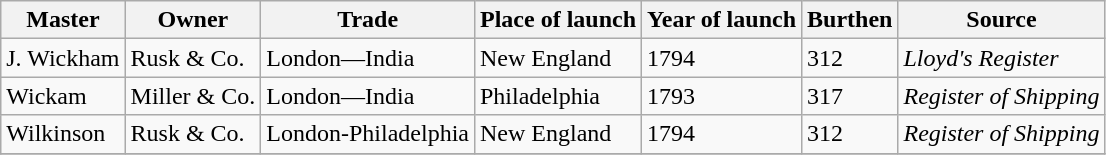<table class="sortable wikitable">
<tr>
<th>Master</th>
<th>Owner</th>
<th>Trade</th>
<th>Place of launch</th>
<th>Year of launch</th>
<th>Burthen</th>
<th>Source</th>
</tr>
<tr>
<td>J. Wickham</td>
<td>Rusk & Co.</td>
<td>London—India</td>
<td>New England</td>
<td>1794</td>
<td>312</td>
<td><em>Lloyd's Register</em></td>
</tr>
<tr>
<td>Wickam</td>
<td>Miller & Co.</td>
<td>London—India</td>
<td>Philadelphia</td>
<td>1793</td>
<td>317</td>
<td><em>Register of Shipping</em></td>
</tr>
<tr>
<td>Wilkinson</td>
<td>Rusk & Co.</td>
<td>London-Philadelphia</td>
<td>New England</td>
<td>1794</td>
<td>312</td>
<td><em>Register of Shipping</em></td>
</tr>
<tr>
</tr>
</table>
